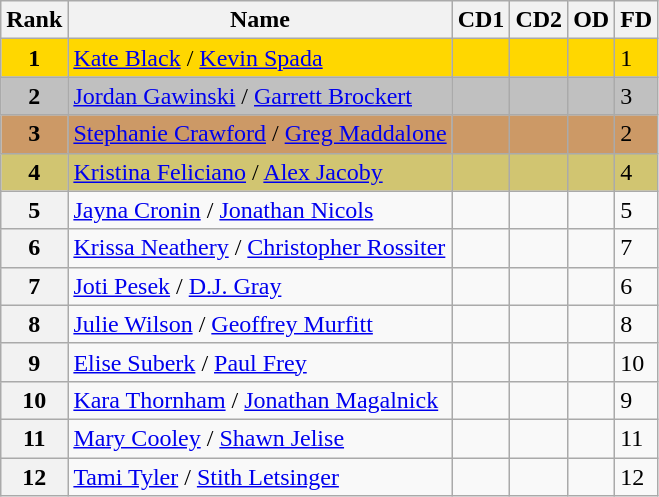<table class="wikitable">
<tr>
<th>Rank</th>
<th>Name</th>
<th>CD1</th>
<th>CD2</th>
<th>OD</th>
<th>FD</th>
</tr>
<tr bgcolor="gold">
<td align="center"><strong>1</strong></td>
<td><a href='#'>Kate Black</a> / <a href='#'>Kevin Spada</a></td>
<td></td>
<td></td>
<td></td>
<td>1</td>
</tr>
<tr bgcolor="silver">
<td align="center"><strong>2</strong></td>
<td><a href='#'>Jordan Gawinski</a> / <a href='#'>Garrett Brockert</a></td>
<td></td>
<td></td>
<td></td>
<td>3</td>
</tr>
<tr bgcolor="cc9966">
<td align="center"><strong>3</strong></td>
<td><a href='#'>Stephanie Crawford</a> / <a href='#'>Greg Maddalone</a></td>
<td></td>
<td></td>
<td></td>
<td>2</td>
</tr>
<tr bgcolor="#d1c571">
<td align="center"><strong>4</strong></td>
<td><a href='#'>Kristina Feliciano</a> / <a href='#'>Alex Jacoby</a></td>
<td></td>
<td></td>
<td></td>
<td>4</td>
</tr>
<tr>
<th>5</th>
<td><a href='#'>Jayna Cronin</a> / <a href='#'>Jonathan Nicols</a></td>
<td></td>
<td></td>
<td></td>
<td>5</td>
</tr>
<tr>
<th>6</th>
<td><a href='#'>Krissa Neathery</a> / <a href='#'>Christopher Rossiter</a></td>
<td></td>
<td></td>
<td></td>
<td>7</td>
</tr>
<tr>
<th>7</th>
<td><a href='#'>Joti Pesek</a> / <a href='#'>D.J. Gray</a></td>
<td></td>
<td></td>
<td></td>
<td>6</td>
</tr>
<tr>
<th>8</th>
<td><a href='#'>Julie Wilson</a> / <a href='#'>Geoffrey Murfitt</a></td>
<td></td>
<td></td>
<td></td>
<td>8</td>
</tr>
<tr>
<th>9</th>
<td><a href='#'>Elise Suberk</a> / <a href='#'>Paul Frey</a></td>
<td></td>
<td></td>
<td></td>
<td>10</td>
</tr>
<tr>
<th>10</th>
<td><a href='#'>Kara Thornham</a> / <a href='#'>Jonathan Magalnick</a></td>
<td></td>
<td></td>
<td></td>
<td>9</td>
</tr>
<tr>
<th>11</th>
<td><a href='#'>Mary Cooley</a> / <a href='#'>Shawn Jelise</a></td>
<td></td>
<td></td>
<td></td>
<td>11</td>
</tr>
<tr>
<th>12</th>
<td><a href='#'>Tami Tyler</a> / <a href='#'>Stith Letsinger</a></td>
<td></td>
<td></td>
<td></td>
<td>12</td>
</tr>
</table>
